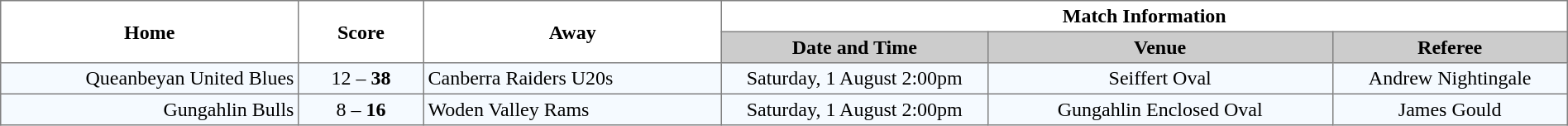<table width="100%" cellspacing="0" cellpadding="3" border="1" style="border-collapse:collapse;  text-align:center;">
<tr>
<th rowspan="2" width="19%">Home</th>
<th rowspan="2" width="8%">Score</th>
<th rowspan="2" width="19%">Away</th>
<th colspan="3">Match Information</th>
</tr>
<tr bgcolor="#CCCCCC">
<th width="17%">Date and Time</th>
<th width="22%">Venue</th>
<th width="50%">Referee</th>
</tr>
<tr style="text-align:center; background:#f5faff;">
<td align="right">Queanbeyan United Blues </td>
<td>12 – <strong>38</strong></td>
<td align="left"> Canberra Raiders U20s</td>
<td>Saturday, 1 August 2:00pm</td>
<td>Seiffert Oval</td>
<td>Andrew Nightingale</td>
</tr>
<tr style="text-align:center; background:#f5faff;">
<td align="right">Gungahlin Bulls </td>
<td>8 – <strong>16</strong></td>
<td align="left"> Woden Valley Rams</td>
<td>Saturday, 1 August 2:00pm</td>
<td>Gungahlin Enclosed Oval</td>
<td>James Gould</td>
</tr>
</table>
